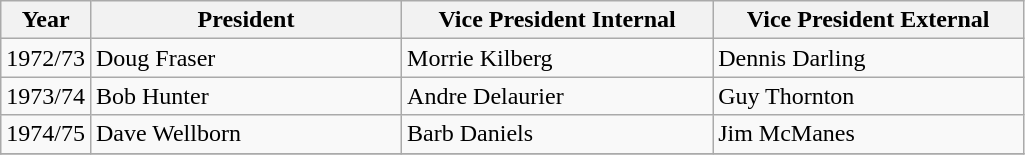<table class="wikitable">
<tr>
<th>Year</th>
<th>President</th>
<th>Vice President Internal</th>
<th>Vice President External</th>
</tr>
<tr>
<td>1972/73</td>
<td style="width: 200px;">Doug Fraser</td>
<td style="width: 200px;">Morrie Kilberg</td>
<td style="width: 200px;">Dennis Darling</td>
</tr>
<tr>
<td>1973/74</td>
<td>Bob Hunter</td>
<td>Andre Delaurier</td>
<td>Guy Thornton</td>
</tr>
<tr>
<td>1974/75</td>
<td>Dave Wellborn</td>
<td>Barb Daniels</td>
<td>Jim McManes</td>
</tr>
<tr>
</tr>
</table>
